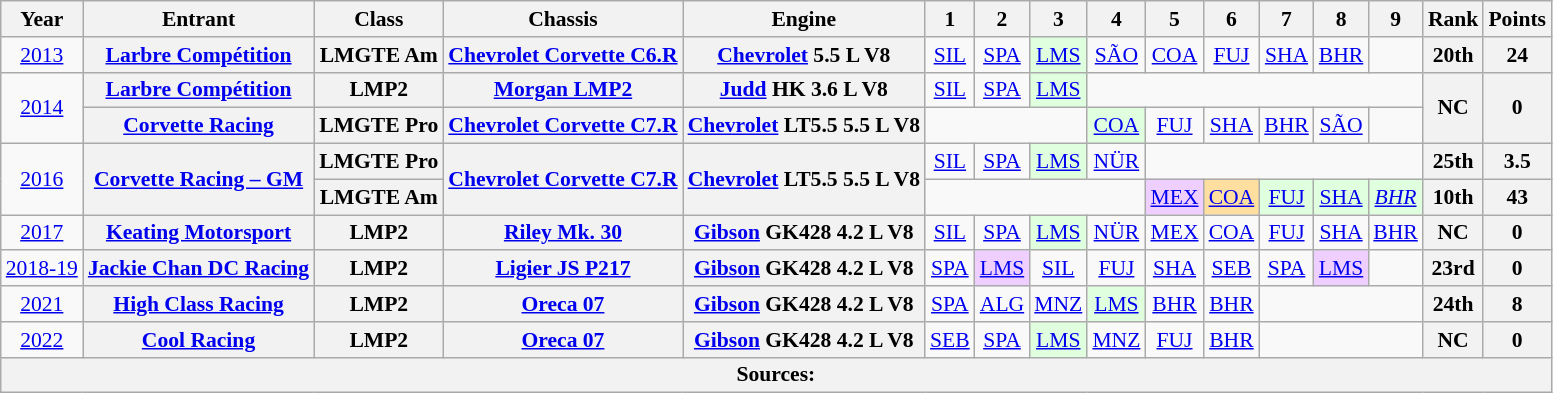<table class="wikitable" style="text-align:center; font-size:90%">
<tr>
<th>Year</th>
<th>Entrant</th>
<th>Class</th>
<th>Chassis</th>
<th>Engine</th>
<th>1</th>
<th>2</th>
<th>3</th>
<th>4</th>
<th>5</th>
<th>6</th>
<th>7</th>
<th>8</th>
<th>9</th>
<th>Rank</th>
<th>Points</th>
</tr>
<tr>
<td><a href='#'>2013</a></td>
<th><a href='#'>Larbre Compétition</a></th>
<th>LMGTE Am</th>
<th><a href='#'>Chevrolet Corvette C6.R</a></th>
<th><a href='#'>Chevrolet</a> 5.5 L V8</th>
<td><a href='#'>SIL</a></td>
<td><a href='#'>SPA</a></td>
<td style="background:#DFFFDF;"><a href='#'>LMS</a><br></td>
<td><a href='#'>SÃO</a></td>
<td><a href='#'>COA</a></td>
<td><a href='#'>FUJ</a></td>
<td><a href='#'>SHA</a></td>
<td><a href='#'>BHR</a></td>
<td></td>
<th>20th</th>
<th>24</th>
</tr>
<tr>
<td rowspan=2><a href='#'>2014</a></td>
<th><a href='#'>Larbre Compétition</a></th>
<th>LMP2</th>
<th><a href='#'>Morgan LMP2</a></th>
<th><a href='#'>Judd</a> HK 3.6 L V8</th>
<td><a href='#'>SIL</a></td>
<td><a href='#'>SPA</a></td>
<td style="background:#DFFFDF;"><a href='#'>LMS</a><br></td>
<td colspan=6></td>
<th rowspan=2>NC</th>
<th rowspan=2>0</th>
</tr>
<tr>
<th><a href='#'>Corvette Racing</a></th>
<th>LMGTE Pro</th>
<th><a href='#'>Chevrolet Corvette C7.R</a></th>
<th><a href='#'>Chevrolet</a> LT5.5 5.5 L V8</th>
<td colspan=3></td>
<td style="background:#DFFFDF;"><a href='#'>COA</a><br></td>
<td><a href='#'>FUJ</a></td>
<td><a href='#'>SHA</a></td>
<td><a href='#'>BHR</a></td>
<td><a href='#'>SÃO</a></td>
<td></td>
</tr>
<tr>
<td rowspan=2><a href='#'>2016</a></td>
<th rowspan="2"><a href='#'>Corvette Racing – GM</a></th>
<th>LMGTE Pro</th>
<th rowspan=2><a href='#'>Chevrolet Corvette C7.R</a></th>
<th rowspan=2><a href='#'>Chevrolet</a> LT5.5 5.5 L V8</th>
<td><a href='#'>SIL</a></td>
<td><a href='#'>SPA</a></td>
<td style="background:#DFFFDF;"><a href='#'>LMS</a><br></td>
<td><a href='#'>NÜR</a></td>
<td colspan=5></td>
<th>25th</th>
<th>3.5</th>
</tr>
<tr>
<th>LMGTE Am</th>
<td colspan=4></td>
<td style="background:#EFCFFF;"><a href='#'>MEX</a><br></td>
<td style="background:#FFDF9F;"><a href='#'>COA</a><br></td>
<td style="background:#DFFFDF;"><a href='#'>FUJ</a><br></td>
<td style="background:#DFFFDF;"><a href='#'>SHA</a><br></td>
<td style="background:#DFFFDF;"><em><a href='#'>BHR</a></em><br></td>
<th>10th</th>
<th>43</th>
</tr>
<tr>
<td><a href='#'>2017</a></td>
<th><a href='#'>Keating Motorsport</a></th>
<th>LMP2</th>
<th><a href='#'>Riley Mk. 30</a></th>
<th><a href='#'>Gibson</a> GK428 4.2 L V8</th>
<td><a href='#'>SIL</a></td>
<td><a href='#'>SPA</a></td>
<td style="background:#DFFFDF;"><a href='#'>LMS</a><br></td>
<td><a href='#'>NÜR</a></td>
<td><a href='#'>MEX</a></td>
<td><a href='#'>COA</a></td>
<td><a href='#'>FUJ</a></td>
<td><a href='#'>SHA</a></td>
<td><a href='#'>BHR</a></td>
<th>NC</th>
<th>0</th>
</tr>
<tr>
<td><a href='#'>2018-19</a></td>
<th><a href='#'>Jackie Chan DC Racing</a></th>
<th>LMP2</th>
<th><a href='#'>Ligier JS P217</a></th>
<th><a href='#'>Gibson</a> GK428 4.2 L V8</th>
<td><a href='#'>SPA</a></td>
<td style="background:#EFCFFF;"><a href='#'>LMS</a><br></td>
<td><a href='#'>SIL</a></td>
<td><a href='#'>FUJ</a></td>
<td><a href='#'>SHA</a></td>
<td><a href='#'>SEB</a></td>
<td><a href='#'>SPA</a></td>
<td style="background:#EFCFFF;"><a href='#'>LMS</a><br></td>
<td></td>
<th>23rd</th>
<th>0</th>
</tr>
<tr>
<td><a href='#'>2021</a></td>
<th><a href='#'>High Class Racing</a></th>
<th>LMP2</th>
<th><a href='#'>Oreca 07</a></th>
<th><a href='#'>Gibson</a> GK428 4.2 L V8</th>
<td><a href='#'>SPA</a></td>
<td><a href='#'>ALG</a></td>
<td><a href='#'>MNZ</a></td>
<td style="background:#DFFFDF;"><a href='#'>LMS</a><br></td>
<td><a href='#'>BHR</a></td>
<td><a href='#'>BHR</a></td>
<td colspan=3></td>
<th>24th</th>
<th>8</th>
</tr>
<tr>
<td><a href='#'>2022</a></td>
<th><a href='#'>Cool Racing</a></th>
<th>LMP2</th>
<th><a href='#'>Oreca 07</a></th>
<th><a href='#'>Gibson</a> GK428 4.2 L V8</th>
<td><a href='#'>SEB</a></td>
<td><a href='#'>SPA</a></td>
<td style="background:#DFFFDF;"><a href='#'>LMS</a><br></td>
<td><a href='#'>MNZ</a></td>
<td><a href='#'>FUJ</a></td>
<td><a href='#'>BHR</a></td>
<td colspan=3></td>
<th>NC</th>
<th>0</th>
</tr>
<tr>
<th colspan="16">Sources:</th>
</tr>
</table>
